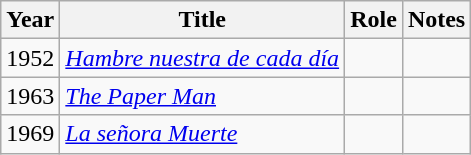<table class="wikitable sortable">
<tr>
<th>Year</th>
<th>Title</th>
<th>Role</th>
<th class="unsortable">Notes</th>
</tr>
<tr>
<td>1952</td>
<td><em><a href='#'>Hambre nuestra de cada día</a></em></td>
<td></td>
<td></td>
</tr>
<tr>
<td>1963</td>
<td><em><a href='#'>The Paper Man</a></em></td>
<td></td>
<td></td>
</tr>
<tr>
<td>1969</td>
<td><em><a href='#'>La señora Muerte</a></em></td>
<td></td>
<td></td>
</tr>
</table>
